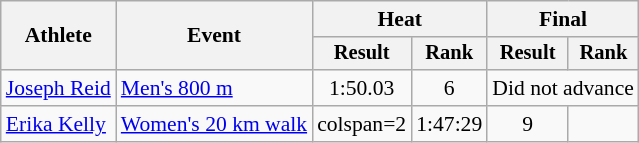<table class="wikitable" style="font-size:90%">
<tr>
<th rowspan=2>Athlete</th>
<th rowspan=2>Event</th>
<th colspan=2>Heat</th>
<th colspan=2>Final</th>
</tr>
<tr style="font-size:95%">
<th>Result</th>
<th>Rank</th>
<th>Result</th>
<th>Rank</th>
</tr>
<tr align=center>
<td align=left><a href='#'>Joseph Reid</a></td>
<td align=left><a href='#'>Men's 800 m</a></td>
<td>1:50.03</td>
<td>6</td>
<td Colspan=2>Did not advance</td>
</tr>
<tr align=center>
<td align=left><a href='#'>Erika Kelly</a></td>
<td align=left><a href='#'>Women's 20 km walk</a></td>
<td>colspan=2 </td>
<td>1:47:29</td>
<td>9</td>
</tr>
</table>
